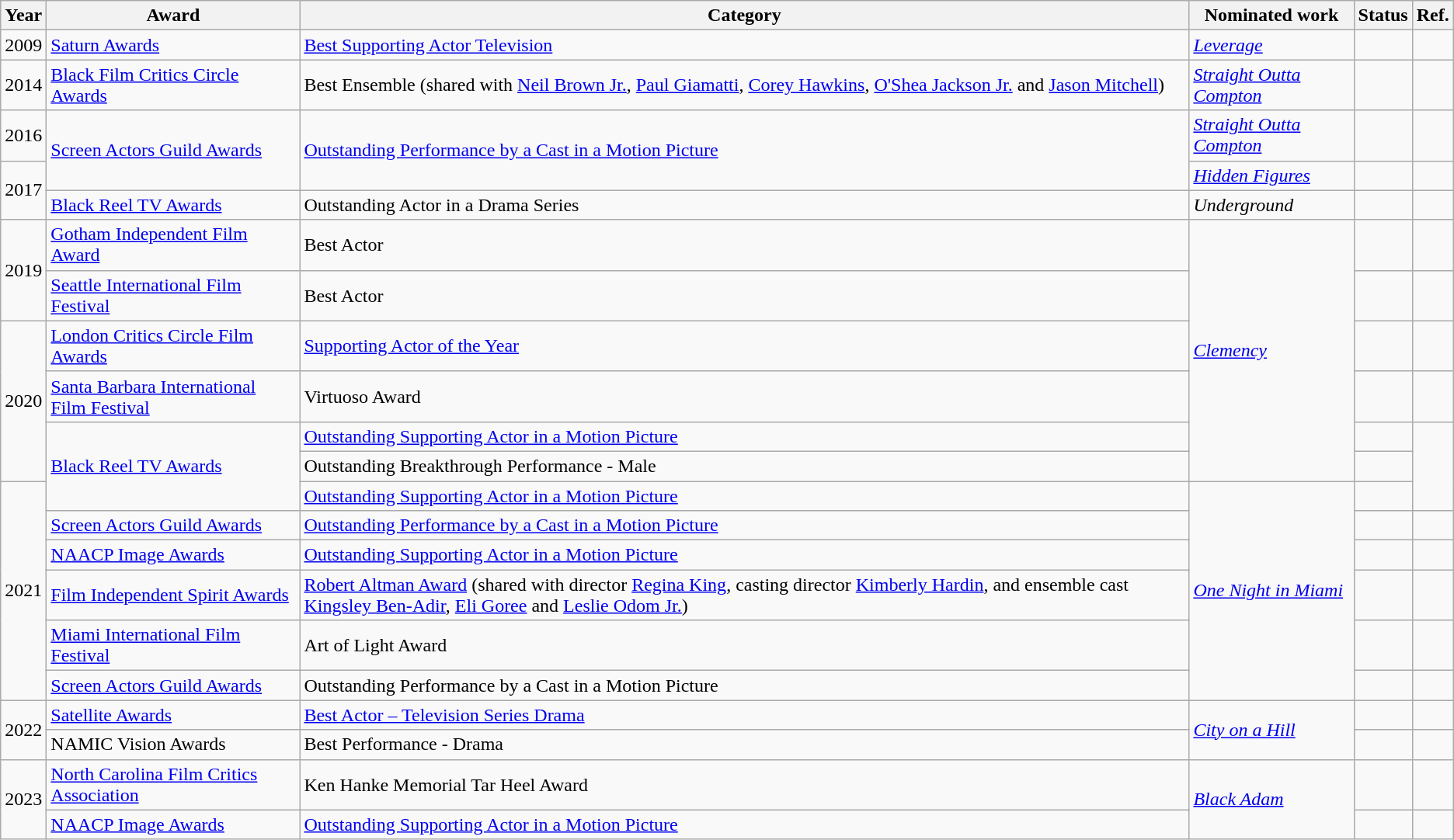<table class="wikitable sortable">
<tr>
<th>Year</th>
<th>Award</th>
<th>Category</th>
<th>Nominated work</th>
<th>Status</th>
<th>Ref.</th>
</tr>
<tr>
<td>2009</td>
<td><a href='#'>Saturn Awards</a></td>
<td><a href='#'>Best Supporting Actor Television</a></td>
<td><em><a href='#'>Leverage</a></em></td>
<td></td>
<td></td>
</tr>
<tr>
<td>2014</td>
<td><a href='#'>Black Film Critics Circle Awards</a></td>
<td>Best Ensemble (shared with <a href='#'>Neil Brown Jr.</a>, <a href='#'>Paul Giamatti</a>, <a href='#'>Corey Hawkins</a>, <a href='#'>O'Shea Jackson Jr.</a> and <a href='#'>Jason Mitchell</a>)</td>
<td><em><a href='#'>Straight Outta Compton</a></em></td>
<td></td>
<td></td>
</tr>
<tr>
<td>2016</td>
<td rowspan="2"><a href='#'>Screen Actors Guild Awards</a></td>
<td rowspan="2"><a href='#'>Outstanding Performance by a Cast in a Motion Picture</a></td>
<td><em><a href='#'>Straight Outta Compton</a></em></td>
<td></td>
<td></td>
</tr>
<tr>
<td rowspan="2">2017</td>
<td><em><a href='#'>Hidden Figures</a></em></td>
<td></td>
<td></td>
</tr>
<tr>
<td><a href='#'>Black Reel TV Awards</a></td>
<td>Outstanding Actor in a Drama Series</td>
<td><em>Underground</em></td>
<td></td>
<td></td>
</tr>
<tr>
<td rowspan="2">2019</td>
<td><a href='#'>Gotham Independent Film Award</a></td>
<td>Best Actor</td>
<td rowspan="6"><em><a href='#'>Clemency</a></em></td>
<td></td>
<td></td>
</tr>
<tr>
<td><a href='#'>Seattle International Film Festival</a></td>
<td>Best Actor</td>
<td></td>
<td></td>
</tr>
<tr>
<td rowspan="4">2020</td>
<td><a href='#'>London Critics Circle Film Awards</a></td>
<td><a href='#'>Supporting Actor of the Year</a></td>
<td></td>
<td></td>
</tr>
<tr>
<td><a href='#'>Santa Barbara International Film Festival</a></td>
<td>Virtuoso Award</td>
<td></td>
<td></td>
</tr>
<tr>
<td rowspan="3"><a href='#'>Black Reel TV Awards</a></td>
<td><a href='#'>Outstanding Supporting Actor in a Motion Picture</a></td>
<td></td>
<td rowspan="3"></td>
</tr>
<tr>
<td>Outstanding Breakthrough Performance - Male</td>
<td></td>
</tr>
<tr>
<td rowspan="6">2021</td>
<td><a href='#'>Outstanding Supporting Actor in a Motion Picture</a></td>
<td rowspan="6"><em><a href='#'>One Night in Miami</a></em></td>
<td></td>
</tr>
<tr>
<td><a href='#'>Screen Actors Guild Awards</a></td>
<td><a href='#'>Outstanding Performance by a Cast in a Motion Picture</a></td>
<td></td>
<td></td>
</tr>
<tr>
<td><a href='#'>NAACP Image Awards</a></td>
<td><a href='#'>Outstanding Supporting Actor in a Motion Picture</a></td>
<td></td>
<td></td>
</tr>
<tr>
<td><a href='#'>Film Independent Spirit Awards</a></td>
<td><a href='#'>Robert Altman Award</a> (shared with director <a href='#'>Regina King</a>, casting director <a href='#'>Kimberly Hardin</a>, and ensemble cast <a href='#'>Kingsley Ben-Adir</a>, <a href='#'>Eli Goree</a> and <a href='#'>Leslie Odom Jr.</a>)</td>
<td></td>
<td></td>
</tr>
<tr>
<td><a href='#'>Miami International Film Festival</a></td>
<td>Art of Light Award</td>
<td></td>
<td></td>
</tr>
<tr>
<td><a href='#'>Screen Actors Guild Awards</a></td>
<td>Outstanding Performance by a Cast in a Motion Picture</td>
<td></td>
<td></td>
</tr>
<tr>
<td rowspan="2">2022</td>
<td><a href='#'>Satellite Awards</a></td>
<td><a href='#'>Best Actor – Television Series Drama</a></td>
<td rowspan="2"><em><a href='#'>City on a Hill</a></em></td>
<td></td>
<td></td>
</tr>
<tr>
<td>NAMIC Vision Awards</td>
<td>Best Performance - Drama</td>
<td></td>
<td></td>
</tr>
<tr>
<td rowspan="2">2023</td>
<td><a href='#'>North Carolina Film Critics Association</a></td>
<td>Ken Hanke Memorial Tar Heel Award</td>
<td rowspan="2"><a href='#'><em>Black Adam</em></a></td>
<td></td>
<td></td>
</tr>
<tr>
<td><a href='#'>NAACP Image Awards</a></td>
<td><a href='#'>Outstanding Supporting Actor in a Motion Picture</a></td>
<td></td>
<td></td>
</tr>
</table>
